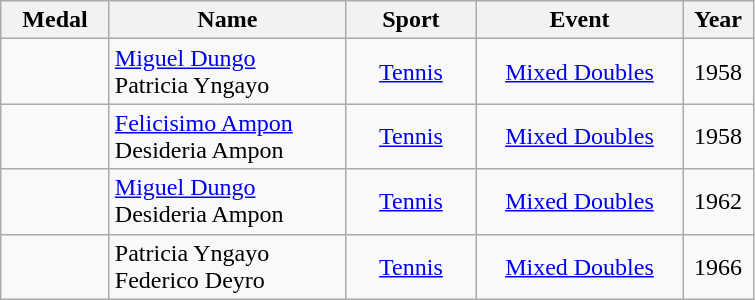<table class="wikitable"  style="font-size:100%;  text-align:center;">
<tr>
<th width="65">Medal</th>
<th width="150">Name</th>
<th width="80">Sport</th>
<th width="130">Event</th>
<th width="40">Year</th>
</tr>
<tr>
<td></td>
<td align=left><a href='#'>Miguel Dungo</a><br>Patricia Yngayo</td>
<td><a href='#'>Tennis</a></td>
<td><a href='#'>Mixed Doubles</a></td>
<td>1958</td>
</tr>
<tr>
<td></td>
<td align=left><a href='#'>Felicisimo Ampon</a><br>Desideria Ampon</td>
<td><a href='#'>Tennis</a></td>
<td><a href='#'>Mixed Doubles</a></td>
<td>1958</td>
</tr>
<tr>
<td></td>
<td align=left><a href='#'>Miguel Dungo</a><br>Desideria Ampon</td>
<td><a href='#'>Tennis</a></td>
<td><a href='#'>Mixed Doubles</a></td>
<td>1962</td>
</tr>
<tr>
<td></td>
<td align=left>Patricia Yngayo<br>Federico Deyro</td>
<td><a href='#'>Tennis</a></td>
<td><a href='#'>Mixed Doubles</a></td>
<td>1966</td>
</tr>
</table>
